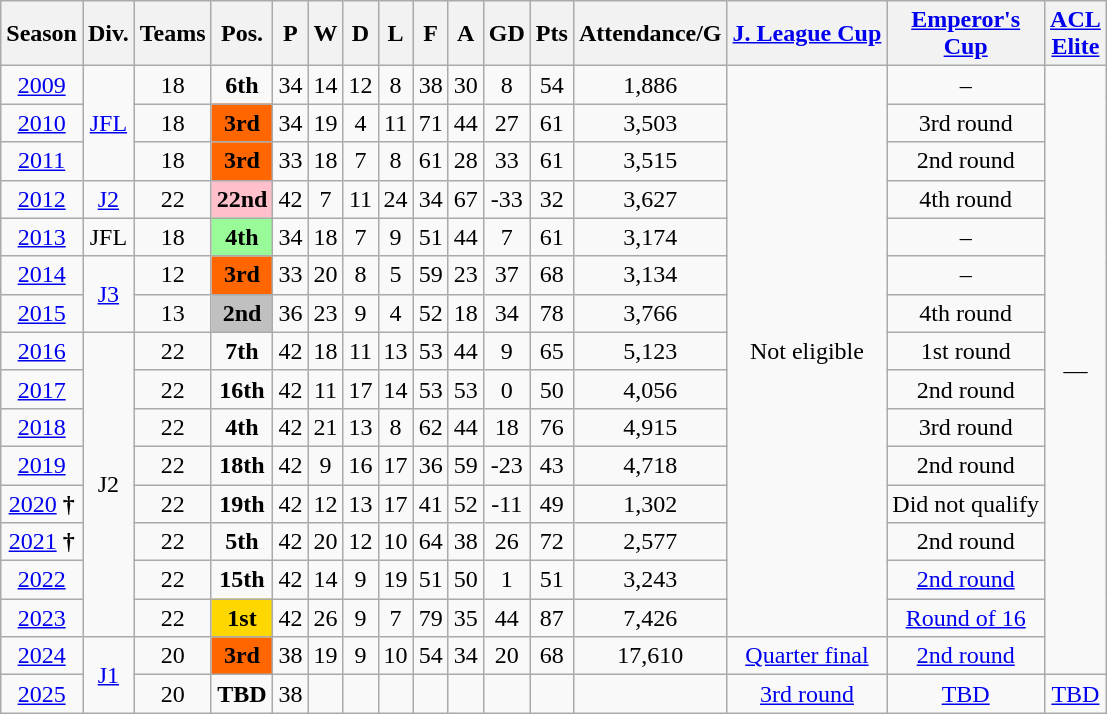<table class="wikitable" style="text-align:center">
<tr>
<th>Season</th>
<th>Div.</th>
<th>Teams</th>
<th>Pos.</th>
<th>P</th>
<th>W</th>
<th>D</th>
<th>L</th>
<th>F</th>
<th>A</th>
<th>GD</th>
<th>Pts</th>
<th>Attendance/G</th>
<th><a href='#'>J. League Cup</a></th>
<th><a href='#'>Emperor's<br>Cup</a></th>
<th><a href='#'>ACL<br>Elite</a></th>
</tr>
<tr>
<td><a href='#'>2009</a></td>
<td rowspan="3"><a href='#'>JFL</a></td>
<td>18</td>
<td><strong>6th</strong></td>
<td>34</td>
<td>14</td>
<td>12</td>
<td>8</td>
<td>38</td>
<td>30</td>
<td>8</td>
<td>54</td>
<td>1,886</td>
<td rowspan="15">Not eligible</td>
<td>–</td>
<td rowspan=16>—</td>
</tr>
<tr>
<td><a href='#'>2010</a></td>
<td>18</td>
<td bgcolor=ff6600><strong>3rd</strong></td>
<td>34</td>
<td>19</td>
<td>4</td>
<td>11</td>
<td>71</td>
<td>44</td>
<td>27</td>
<td>61</td>
<td>3,503</td>
<td>3rd round</td>
</tr>
<tr>
<td><a href='#'>2011</a></td>
<td>18</td>
<td bgcolor=ff6600><strong>3rd</strong></td>
<td>33</td>
<td>18</td>
<td>7</td>
<td>8</td>
<td>61</td>
<td>28</td>
<td>33</td>
<td>61</td>
<td>3,515</td>
<td>2nd round</td>
</tr>
<tr>
<td><a href='#'>2012</a></td>
<td><a href='#'>J2</a></td>
<td>22</td>
<td bgcolor=pink><strong>22nd</strong></td>
<td>42</td>
<td>7</td>
<td>11</td>
<td>24</td>
<td>34</td>
<td>67</td>
<td>-33</td>
<td>32</td>
<td>3,627</td>
<td>4th round</td>
</tr>
<tr>
<td><a href='#'>2013</a></td>
<td>JFL</td>
<td>18</td>
<td bgcolor=palegreen><strong>4th</strong></td>
<td>34</td>
<td>18</td>
<td>7</td>
<td>9</td>
<td>51</td>
<td>44</td>
<td>7</td>
<td>61</td>
<td>3,174</td>
<td>–</td>
</tr>
<tr>
<td><a href='#'>2014</a></td>
<td rowspan="2"><a href='#'>J3</a></td>
<td>12</td>
<td bgcolor=ff6600><strong>3rd</strong></td>
<td>33</td>
<td>20</td>
<td>8</td>
<td>5</td>
<td>59</td>
<td>23</td>
<td>37</td>
<td>68</td>
<td>3,134</td>
<td>–</td>
</tr>
<tr>
<td><a href='#'>2015</a></td>
<td>13</td>
<td bgcolor=silver><strong>2nd</strong></td>
<td>36</td>
<td>23</td>
<td>9</td>
<td>4</td>
<td>52</td>
<td>18</td>
<td>34</td>
<td>78</td>
<td>3,766</td>
<td>4th round</td>
</tr>
<tr>
<td><a href='#'>2016</a></td>
<td rowspan="8">J2</td>
<td>22</td>
<td><strong>7th</strong></td>
<td>42</td>
<td>18</td>
<td>11</td>
<td>13</td>
<td>53</td>
<td>44</td>
<td>9</td>
<td>65</td>
<td>5,123</td>
<td>1st round</td>
</tr>
<tr>
<td><a href='#'>2017</a></td>
<td>22</td>
<td><strong>16th</strong></td>
<td>42</td>
<td>11</td>
<td>17</td>
<td>14</td>
<td>53</td>
<td>53</td>
<td>0</td>
<td>50</td>
<td>4,056</td>
<td>2nd round</td>
</tr>
<tr>
<td><a href='#'>2018</a></td>
<td>22</td>
<td><strong>4th</strong></td>
<td>42</td>
<td>21</td>
<td>13</td>
<td>8</td>
<td>62</td>
<td>44</td>
<td>18</td>
<td>76</td>
<td>4,915</td>
<td>3rd round</td>
</tr>
<tr>
<td><a href='#'>2019</a></td>
<td>22</td>
<td><strong>18th</strong></td>
<td>42</td>
<td>9</td>
<td>16</td>
<td>17</td>
<td>36</td>
<td>59</td>
<td>-23</td>
<td>43</td>
<td>4,718</td>
<td>2nd round</td>
</tr>
<tr>
<td><a href='#'>2020</a> <strong>†</strong></td>
<td>22</td>
<td><strong>19th</strong></td>
<td>42</td>
<td>12</td>
<td>13</td>
<td>17</td>
<td>41</td>
<td>52</td>
<td>-11</td>
<td>49</td>
<td>1,302</td>
<td>Did not qualify</td>
</tr>
<tr>
<td><a href='#'>2021</a> <strong>†</strong></td>
<td>22</td>
<td><strong>5th</strong></td>
<td>42</td>
<td>20</td>
<td>12</td>
<td>10</td>
<td>64</td>
<td>38</td>
<td>26</td>
<td>72</td>
<td>2,577</td>
<td>2nd round</td>
</tr>
<tr>
<td><a href='#'>2022</a></td>
<td>22</td>
<td><strong>15th</strong></td>
<td>42</td>
<td>14</td>
<td>9</td>
<td>19</td>
<td>51</td>
<td>50</td>
<td>1</td>
<td>51</td>
<td>3,243</td>
<td><a href='#'>2nd round</a></td>
</tr>
<tr>
<td><a href='#'>2023</a></td>
<td>22</td>
<td bgcolor=gold><strong>1st</strong></td>
<td>42</td>
<td>26</td>
<td>9</td>
<td>7</td>
<td>79</td>
<td>35</td>
<td>44</td>
<td>87</td>
<td>7,426</td>
<td><a href='#'>Round of 16</a></td>
</tr>
<tr>
<td><a href='#'>2024</a></td>
<td rowspan="2"><a href='#'>J1</a></td>
<td>20</td>
<td bgcolor=ff6600><strong>3rd</strong></td>
<td>38</td>
<td>19</td>
<td>9</td>
<td>10</td>
<td>54</td>
<td>34</td>
<td>20</td>
<td>68</td>
<td>17,610</td>
<td><a href='#'>Quarter final</a></td>
<td><a href='#'>2nd round</a></td>
</tr>
<tr>
<td><a href='#'>2025</a></td>
<td>20</td>
<td><strong>TBD</strong></td>
<td>38</td>
<td></td>
<td></td>
<td></td>
<td></td>
<td></td>
<td></td>
<td></td>
<td></td>
<td><a href='#'>3rd round</a></td>
<td><a href='#'>TBD</a></td>
<td><a href='#'>TBD</a></td>
</tr>
</table>
